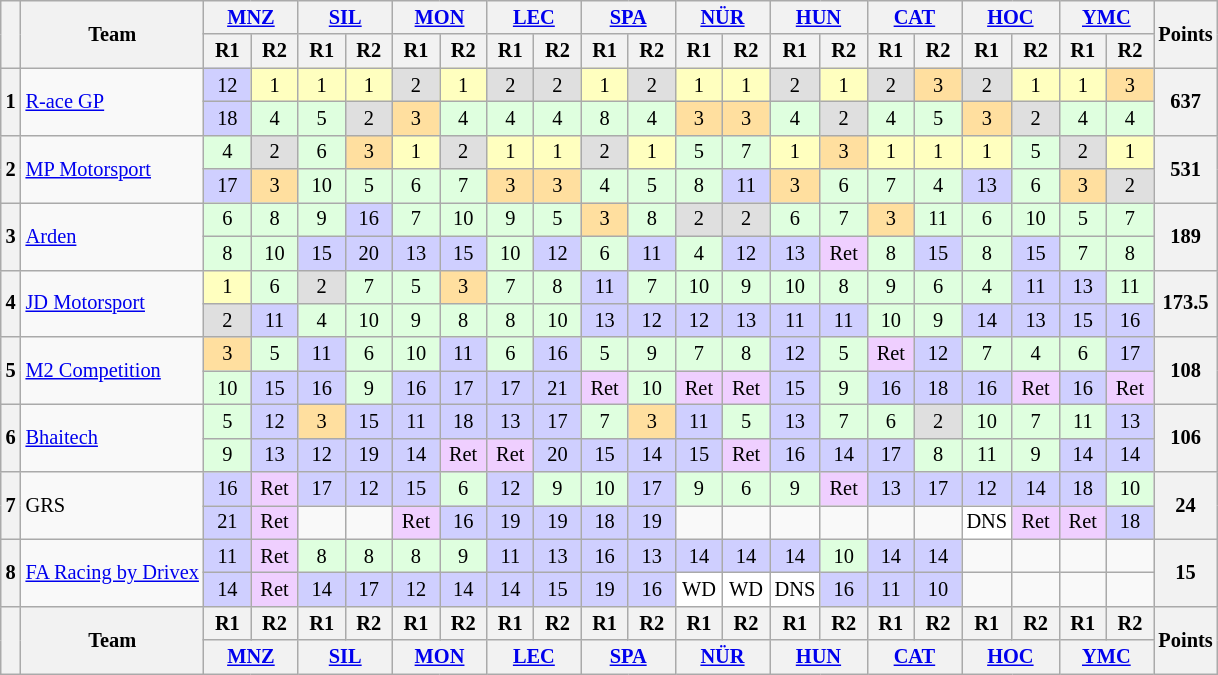<table class="wikitable" style="font-size:85%; text-align:center">
<tr valign="top">
<th rowspan="2" valign="middle"></th>
<th rowspan="2" valign="middle">Team</th>
<th colspan=2><a href='#'>MNZ</a><br></th>
<th colspan=2><a href='#'>SIL</a><br></th>
<th colspan=2><a href='#'>MON</a><br></th>
<th colspan=2><a href='#'>LEC</a><br></th>
<th colspan=2><a href='#'>SPA</a><br></th>
<th colspan=2><a href='#'>NÜR</a><br></th>
<th colspan=2><a href='#'>HUN</a><br></th>
<th colspan=2><a href='#'>CAT</a><br></th>
<th colspan=2><a href='#'>HOC</a><br></th>
<th colspan=2><a href='#'>YMC</a><br></th>
<th rowspan="2" valign="middle">Points</th>
</tr>
<tr>
<th width=25>R1</th>
<th width=25>R2</th>
<th width=25>R1</th>
<th width=25>R2</th>
<th width=25>R1</th>
<th width=25>R2</th>
<th width=25>R1</th>
<th width=25>R2</th>
<th width=25>R1</th>
<th width=25>R2</th>
<th width=25>R1</th>
<th width=25>R2</th>
<th width=25>R1</th>
<th width=25>R2</th>
<th width=25>R1</th>
<th width=25>R2</th>
<th width=25>R1</th>
<th width=25>R2</th>
<th width=25>R1</th>
<th width=25>R2</th>
</tr>
<tr>
<th rowspan=2>1</th>
<td rowspan=2 align=left> <a href='#'>R-ace GP</a></td>
<td style="background:#cfcfff;">12</td>
<td style="background:#ffffbf;">1</td>
<td style="background:#ffffbf;">1</td>
<td style="background:#ffffbf;">1</td>
<td style="background:#dfdfdf;">2</td>
<td style="background:#ffffbf;">1</td>
<td style="background:#dfdfdf;">2</td>
<td style="background:#dfdfdf;">2</td>
<td style="background:#ffffbf;">1</td>
<td style="background:#dfdfdf;">2</td>
<td style="background:#ffffbf;">1</td>
<td style="background:#ffffbf;">1</td>
<td style="background:#dfdfdf;">2</td>
<td style="background:#ffffbf;">1</td>
<td style="background:#dfdfdf;">2</td>
<td style="background:#ffdf9f;">3</td>
<td style="background:#dfdfdf;">2</td>
<td style="background:#ffffbf;">1</td>
<td style="background:#ffffbf;">1</td>
<td style="background:#ffdf9f;">3</td>
<th rowspan=2>637</th>
</tr>
<tr>
<td style="background:#cfcfff;">18</td>
<td style="background:#dfffdf;">4</td>
<td style="background:#dfffdf;">5</td>
<td style="background:#dfdfdf;">2</td>
<td style="background:#ffdf9f;">3</td>
<td style="background:#dfffdf;">4</td>
<td style="background:#dfffdf;">4</td>
<td style="background:#dfffdf;">4</td>
<td style="background:#dfffdf;">8</td>
<td style="background:#dfffdf;">4</td>
<td style="background:#ffdf9f;">3</td>
<td style="background:#ffdf9f;">3</td>
<td style="background:#dfffdf;">4</td>
<td style="background:#dfdfdf;">2</td>
<td style="background:#dfffdf;">4</td>
<td style="background:#dfffdf;">5</td>
<td style="background:#ffdf9f;">3</td>
<td style="background:#dfdfdf;">2</td>
<td style="background:#dfffdf;">4</td>
<td style="background:#dfffdf;">4</td>
</tr>
<tr>
<th rowspan=2>2</th>
<td rowspan=2 align=left> <a href='#'>MP Motorsport</a></td>
<td style="background:#dfffdf;">4</td>
<td style="background:#dfdfdf;">2</td>
<td style="background:#dfffdf;">6</td>
<td style="background:#ffdf9f;">3</td>
<td style="background:#ffffbf;">1</td>
<td style="background:#dfdfdf;">2</td>
<td style="background:#ffffbf;">1</td>
<td style="background:#ffffbf;">1</td>
<td style="background:#dfdfdf;">2</td>
<td style="background:#ffffbf;">1</td>
<td style="background:#dfffdf;">5</td>
<td style="background:#dfffdf;">7</td>
<td style="background:#ffffbf;">1</td>
<td style="background:#ffdf9f;">3</td>
<td style="background:#ffffbf;">1</td>
<td style="background:#ffffbf;">1</td>
<td style="background:#ffffbf;">1</td>
<td style="background:#dfffdf;">5</td>
<td style="background:#dfdfdf;">2</td>
<td style="background:#ffffbf;">1</td>
<th rowspan=2>531</th>
</tr>
<tr>
<td style="background:#cfcfff;">17</td>
<td style="background:#ffdf9f;">3</td>
<td style="background:#dfffdf;">10</td>
<td style="background:#dfffdf;">5</td>
<td style="background:#dfffdf;">6</td>
<td style="background:#dfffdf;">7</td>
<td style="background:#ffdf9f;">3</td>
<td style="background:#ffdf9f;">3</td>
<td style="background:#dfffdf;">4</td>
<td style="background:#dfffdf;">5</td>
<td style="background:#dfffdf;">8</td>
<td style="background:#cfcfff;">11</td>
<td style="background:#ffdf9f;">3</td>
<td style="background:#dfffdf;">6</td>
<td style="background:#dfffdf;">7</td>
<td style="background:#dfffdf;">4</td>
<td style="background:#cfcfff;">13</td>
<td style="background:#dfffdf;">6</td>
<td style="background:#ffdf9f;">3</td>
<td style="background:#dfdfdf;">2</td>
</tr>
<tr>
<th rowspan=2>3</th>
<td rowspan=2 align=left> <a href='#'>Arden</a></td>
<td style="background:#dfffdf;">6</td>
<td style="background:#dfffdf;">8</td>
<td style="background:#dfffdf;">9</td>
<td style="background:#cfcfff;">16</td>
<td style="background:#dfffdf;">7</td>
<td style="background:#dfffdf;">10</td>
<td style="background:#dfffdf;">9</td>
<td style="background:#dfffdf;">5</td>
<td style="background:#ffdf9f;">3</td>
<td style="background:#dfffdf;">8</td>
<td style="background:#dfdfdf;">2</td>
<td style="background:#dfdfdf;">2</td>
<td style="background:#dfffdf;">6</td>
<td style="background:#dfffdf;">7</td>
<td style="background:#ffdf9f;">3</td>
<td style="background:#dfffdf;">11</td>
<td style="background:#dfffdf;">6</td>
<td style="background:#dfffdf;">10</td>
<td style="background:#dfffdf;">5</td>
<td style="background:#dfffdf;">7</td>
<th rowspan=2>189</th>
</tr>
<tr>
<td style="background:#dfffdf;">8</td>
<td style="background:#dfffdf;">10</td>
<td style="background:#cfcfff;">15</td>
<td style="background:#cfcfff;">20</td>
<td style="background:#cfcfff;">13</td>
<td style="background:#cfcfff;">15</td>
<td style="background:#dfffdf;">10</td>
<td style="background:#cfcfff;">12</td>
<td style="background:#dfffdf;">6</td>
<td style="background:#cfcfff;">11</td>
<td style="background:#dfffdf;">4</td>
<td style="background:#cfcfff;">12</td>
<td style="background:#cfcfff;">13</td>
<td style="background:#efcfff;">Ret</td>
<td style="background:#dfffdf;">8</td>
<td style="background:#cfcfff;">15</td>
<td style="background:#dfffdf;">8</td>
<td style="background:#cfcfff;">15</td>
<td style="background:#dfffdf;">7</td>
<td style="background:#dfffdf;">8</td>
</tr>
<tr>
<th rowspan=2>4</th>
<td rowspan=2 align=left> <a href='#'>JD Motorsport</a></td>
<td style="background:#ffffbf;">1</td>
<td style="background:#dfffdf;">6</td>
<td style="background:#dfdfdf;">2</td>
<td style="background:#dfffdf;">7</td>
<td style="background:#dfffdf;">5</td>
<td style="background:#ffdf9f;">3</td>
<td style="background:#dfffdf;">7</td>
<td style="background:#dfffdf;">8</td>
<td style="background:#cfcfff;">11</td>
<td style="background:#dfffdf;">7</td>
<td style="background:#dfffdf;">10</td>
<td style="background:#dfffdf;">9</td>
<td style="background:#dfffdf;">10</td>
<td style="background:#dfffdf;">8</td>
<td style="background:#dfffdf;">9</td>
<td style="background:#dfffdf;">6</td>
<td style="background:#dfffdf;">4</td>
<td style="background:#cfcfff;">11</td>
<td style="background:#cfcfff;">13</td>
<td style="background:#dfffdf;">11</td>
<th rowspan=2>173.5</th>
</tr>
<tr>
<td style="background:#dfdfdf;">2</td>
<td style="background:#cfcfff;">11</td>
<td style="background:#dfffdf;">4</td>
<td style="background:#dfffdf;">10</td>
<td style="background:#dfffdf;">9</td>
<td style="background:#dfffdf;">8</td>
<td style="background:#dfffdf;">8</td>
<td style="background:#dfffdf;">10</td>
<td style="background:#cfcfff;">13</td>
<td style="background:#cfcfff;">12</td>
<td style="background:#cfcfff;">12</td>
<td style="background:#cfcfff;">13</td>
<td style="background:#cfcfff;">11</td>
<td style="background:#cfcfff;">11</td>
<td style="background:#dfffdf;">10</td>
<td style="background:#dfffdf;">9</td>
<td style="background:#cfcfff;">14</td>
<td style="background:#cfcfff;">13</td>
<td style="background:#cfcfff;">15</td>
<td style="background:#cfcfff;">16</td>
</tr>
<tr>
<th rowspan=2>5</th>
<td rowspan=2 align=left> <a href='#'>M2 Competition</a></td>
<td style="background:#ffdf9f;">3</td>
<td style="background:#dfffdf;">5</td>
<td style="background:#cfcfff;">11</td>
<td style="background:#dfffdf;">6</td>
<td style="background:#dfffdf;">10</td>
<td style="background:#cfcfff;">11</td>
<td style="background:#dfffdf;">6</td>
<td style="background:#cfcfff;">16</td>
<td style="background:#dfffdf;">5</td>
<td style="background:#dfffdf;">9</td>
<td style="background:#dfffdf;">7</td>
<td style="background:#dfffdf;">8</td>
<td style="background:#cfcfff;">12</td>
<td style="background:#dfffdf;">5</td>
<td style="background:#efcfff;">Ret</td>
<td style="background:#cfcfff;">12</td>
<td style="background:#dfffdf;">7</td>
<td style="background:#dfffdf;">4</td>
<td style="background:#dfffdf;">6</td>
<td style="background:#cfcfff;">17</td>
<th rowspan=2>108</th>
</tr>
<tr>
<td style="background:#dfffdf;">10</td>
<td style="background:#cfcfff;">15</td>
<td style="background:#cfcfff;">16</td>
<td style="background:#dfffdf;">9</td>
<td style="background:#cfcfff;">16</td>
<td style="background:#cfcfff;">17</td>
<td style="background:#cfcfff;">17</td>
<td style="background:#cfcfff;">21</td>
<td style="background:#efcfff;">Ret</td>
<td style="background:#dfffdf;">10</td>
<td style="background:#efcfff;">Ret</td>
<td style="background:#efcfff;">Ret</td>
<td style="background:#cfcfff;">15</td>
<td style="background:#dfffdf;">9</td>
<td style="background:#cfcfff;">16</td>
<td style="background:#cfcfff;">18</td>
<td style="background:#cfcfff;">16</td>
<td style="background:#efcfff;">Ret</td>
<td style="background:#cfcfff;">16</td>
<td style="background:#efcfff;">Ret</td>
</tr>
<tr>
<th rowspan=2>6</th>
<td rowspan=2 align=left> <a href='#'>Bhaitech</a></td>
<td style="background:#dfffdf;">5</td>
<td style="background:#cfcfff;">12</td>
<td style="background:#ffdf9f;">3</td>
<td style="background:#cfcfff;">15</td>
<td style="background:#cfcfff;">11</td>
<td style="background:#cfcfff;">18</td>
<td style="background:#cfcfff;">13</td>
<td style="background:#cfcfff;">17</td>
<td style="background:#dfffdf;">7</td>
<td style="background:#ffdf9f;">3</td>
<td style="background:#cfcfff;">11</td>
<td style="background:#dfffdf;">5</td>
<td style="background:#cfcfff;">13</td>
<td style="background:#dfffdf;">7</td>
<td style="background:#dfffdf;">6</td>
<td style="background:#dfdfdf;">2</td>
<td style="background:#dfffdf;">10</td>
<td style="background:#dfffdf;">7</td>
<td style="background:#dfffdf;">11</td>
<td style="background:#cfcfff;">13</td>
<th rowspan=2>106</th>
</tr>
<tr>
<td style="background:#dfffdf;">9</td>
<td style="background:#cfcfff;">13</td>
<td style="background:#cfcfff;">12</td>
<td style="background:#cfcfff;">19</td>
<td style="background:#cfcfff;">14</td>
<td style="background:#efcfff;">Ret</td>
<td style="background:#efcfff;">Ret</td>
<td style="background:#cfcfff;">20</td>
<td style="background:#cfcfff;">15</td>
<td style="background:#cfcfff;">14</td>
<td style="background:#cfcfff;">15</td>
<td style="background:#efcfff;">Ret</td>
<td style="background:#cfcfff;">16</td>
<td style="background:#cfcfff;">14</td>
<td style="background:#cfcfff;">17</td>
<td style="background:#dfffdf;">8</td>
<td style="background:#dfffdf;">11</td>
<td style="background:#dfffdf;">9</td>
<td style="background:#cfcfff;">14</td>
<td style="background:#cfcfff;">14</td>
</tr>
<tr>
<th rowspan=2>7</th>
<td rowspan=2 align=left> GRS</td>
<td style="background:#cfcfff;">16</td>
<td style="background:#efcfff;">Ret</td>
<td style="background:#cfcfff;">17</td>
<td style="background:#cfcfff;">12</td>
<td style="background:#cfcfff;">15</td>
<td style="background:#dfffdf;">6</td>
<td style="background:#cfcfff;">12</td>
<td style="background:#dfffdf;">9</td>
<td style="background:#dfffdf;">10</td>
<td style="background:#cfcfff;">17</td>
<td style="background:#dfffdf;">9</td>
<td style="background:#dfffdf;">6</td>
<td style="background:#dfffdf;">9</td>
<td style="background:#efcfff;">Ret</td>
<td style="background:#cfcfff;">13</td>
<td style="background:#cfcfff;">17</td>
<td style="background:#cfcfff;">12</td>
<td style="background:#cfcfff;">14</td>
<td style="background:#cfcfff;">18</td>
<td style="background:#dfffdf;">10</td>
<th rowspan=2>24</th>
</tr>
<tr>
<td style="background:#cfcfff;">21</td>
<td style="background:#efcfff;">Ret</td>
<td></td>
<td></td>
<td style="background:#efcfff;">Ret</td>
<td style="background:#cfcfff;">16</td>
<td style="background:#cfcfff;">19</td>
<td style="background:#cfcfff;">19</td>
<td style="background:#cfcfff;">18</td>
<td style="background:#cfcfff;">19</td>
<td></td>
<td></td>
<td></td>
<td></td>
<td></td>
<td></td>
<td style="background:#ffffff;">DNS</td>
<td style="background:#efcfff;">Ret</td>
<td style="background:#efcfff;">Ret</td>
<td style="background:#cfcfff;">18</td>
</tr>
<tr>
<th rowspan=2>8</th>
<td rowspan=2 align=left nowrap> <a href='#'>FA Racing by Drivex</a></td>
<td style="background:#cfcfff;">11</td>
<td style="background:#efcfff;">Ret</td>
<td style="background:#dfffdf;">8</td>
<td style="background:#dfffdf;">8</td>
<td style="background:#dfffdf;">8</td>
<td style="background:#dfffdf;">9</td>
<td style="background:#cfcfff;">11</td>
<td style="background:#cfcfff;">13</td>
<td style="background:#cfcfff;">16</td>
<td style="background:#cfcfff;">13</td>
<td style="background:#cfcfff;">14</td>
<td style="background:#cfcfff;">14</td>
<td style="background:#cfcfff;">14</td>
<td style="background:#dfffdf;">10</td>
<td style="background:#cfcfff;">14</td>
<td style="background:#cfcfff;">14</td>
<td></td>
<td></td>
<td></td>
<td></td>
<th rowspan=2>15</th>
</tr>
<tr>
<td style="background:#cfcfff;">14</td>
<td style="background:#efcfff;">Ret</td>
<td style="background:#cfcfff;">14</td>
<td style="background:#cfcfff;">17</td>
<td style="background:#cfcfff;">12</td>
<td style="background:#cfcfff;">14</td>
<td style="background:#cfcfff;">14</td>
<td style="background:#cfcfff;">15</td>
<td style="background:#cfcfff;">19</td>
<td style="background:#cfcfff;">16</td>
<td style="background:#ffffff;">WD</td>
<td style="background:#ffffff;">WD</td>
<td style="background:#ffffff;">DNS</td>
<td style="background:#cfcfff;">16</td>
<td style="background:#cfcfff;">11</td>
<td style="background:#cfcfff;">10</td>
<td></td>
<td></td>
<td></td>
<td></td>
</tr>
<tr>
<th rowspan="2"></th>
<th rowspan="2">Team</th>
<th>R1</th>
<th>R2</th>
<th>R1</th>
<th>R2</th>
<th>R1</th>
<th>R2</th>
<th>R1</th>
<th>R2</th>
<th>R1</th>
<th>R2</th>
<th>R1</th>
<th>R2</th>
<th>R1</th>
<th>R2</th>
<th>R1</th>
<th>R2</th>
<th>R1</th>
<th>R2</th>
<th>R1</th>
<th>R2</th>
<th rowspan="2">Points</th>
</tr>
<tr valign="top">
<th colspan="2"><a href='#'>MNZ</a><br></th>
<th colspan="2"><a href='#'>SIL</a><br></th>
<th colspan="2"><a href='#'>MON</a><br></th>
<th colspan="2"><a href='#'>LEC</a><br></th>
<th colspan="2"><a href='#'>SPA</a><br></th>
<th colspan="2"><a href='#'>NÜR</a><br></th>
<th colspan="2"><a href='#'>HUN</a><br></th>
<th colspan="2"><a href='#'>CAT</a><br></th>
<th colspan="2"><a href='#'>HOC</a><br></th>
<th colspan="2"><a href='#'>YMC</a><br></th>
</tr>
</table>
